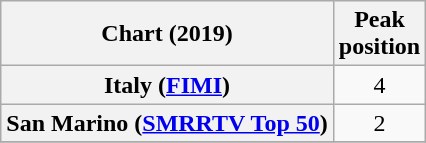<table class="wikitable plainrowheaders sortable" style="text-align:center;">
<tr>
<th>Chart (2019)</th>
<th>Peak<br>position</th>
</tr>
<tr>
<th scope="row">Italy (<a href='#'>FIMI</a>)</th>
<td>4</td>
</tr>
<tr>
<th scope="row">San Marino (<a href='#'>SMRRTV Top 50</a>)</th>
<td>2</td>
</tr>
<tr>
</tr>
</table>
